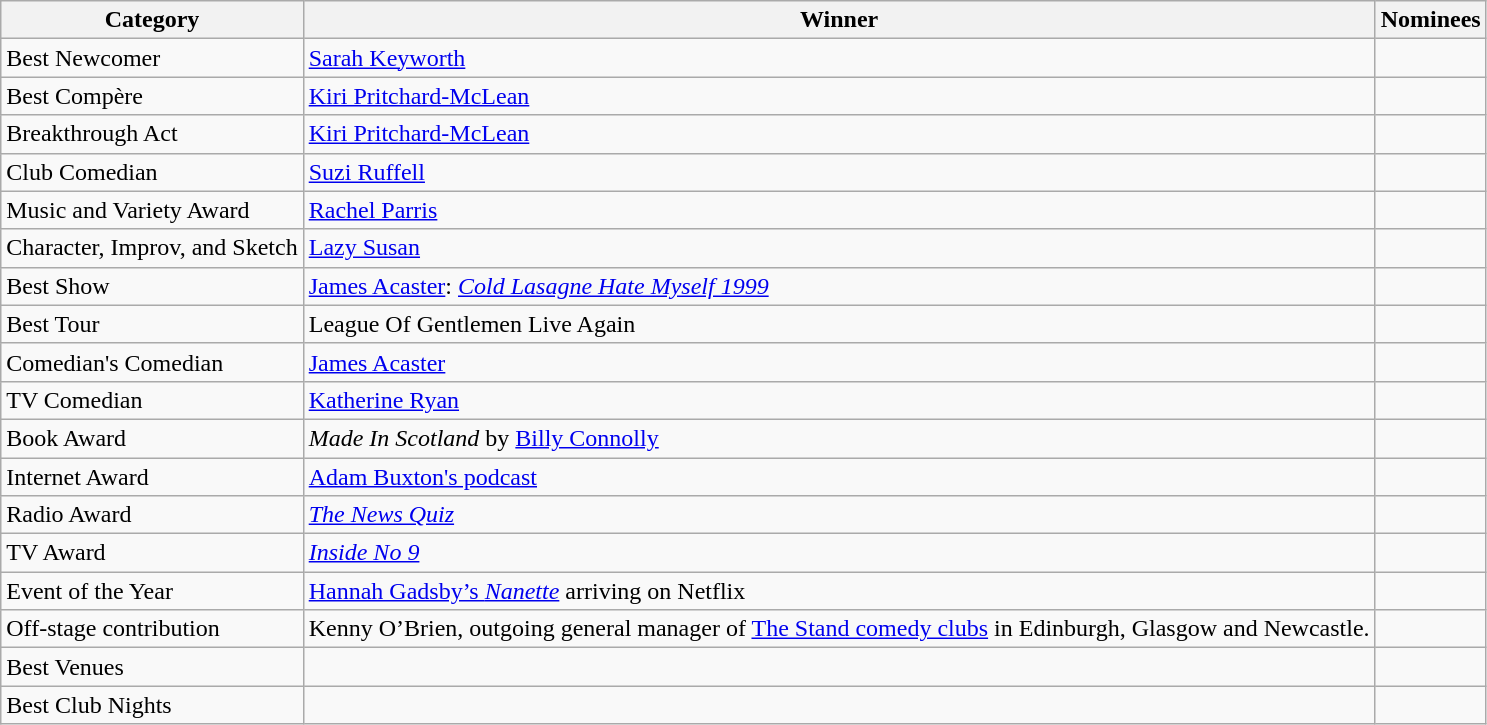<table class="wikitable">
<tr>
<th>Category</th>
<th>Winner</th>
<th>Nominees</th>
</tr>
<tr>
<td>Best Newcomer</td>
<td><a href='#'>Sarah Keyworth</a></td>
<td></td>
</tr>
<tr>
<td>Best Compère</td>
<td><a href='#'>Kiri Pritchard-McLean</a></td>
<td></td>
</tr>
<tr>
<td>Breakthrough Act</td>
<td><a href='#'>Kiri Pritchard-McLean</a></td>
<td></td>
</tr>
<tr>
<td>Club Comedian</td>
<td><a href='#'>Suzi Ruffell</a></td>
<td></td>
</tr>
<tr>
<td>Music and Variety Award</td>
<td><a href='#'>Rachel Parris</a></td>
<td></td>
</tr>
<tr>
<td>Character, Improv, and Sketch</td>
<td><a href='#'>Lazy Susan</a></td>
<td></td>
</tr>
<tr>
<td>Best Show</td>
<td><a href='#'>James Acaster</a>: <em><a href='#'>Cold Lasagne Hate Myself 1999</a></em></td>
<td></td>
</tr>
<tr>
<td>Best Tour</td>
<td>League Of Gentlemen Live Again</td>
<td></td>
</tr>
<tr>
<td>Comedian's Comedian</td>
<td><a href='#'>James Acaster</a></td>
<td></td>
</tr>
<tr>
<td>TV Comedian</td>
<td><a href='#'>Katherine Ryan</a></td>
<td></td>
</tr>
<tr>
<td>Book Award</td>
<td><em>Made In Scotland</em> by <a href='#'>Billy Connolly</a></td>
<td></td>
</tr>
<tr>
<td>Internet Award</td>
<td><a href='#'>Adam Buxton's podcast</a></td>
<td></td>
</tr>
<tr>
<td>Radio Award</td>
<td><em><a href='#'>The News Quiz</a></em></td>
<td></td>
</tr>
<tr>
<td>TV Award</td>
<td><em><a href='#'>Inside No 9</a></em></td>
<td></td>
</tr>
<tr>
<td>Event of the Year</td>
<td><a href='#'>Hannah Gadsby’s <em>Nanette</em></a> arriving on Netflix</td>
<td></td>
</tr>
<tr>
<td>Off-stage contribution</td>
<td>Kenny O’Brien, outgoing general manager of <a href='#'>The Stand comedy clubs</a> in Edinburgh, Glasgow and Newcastle.</td>
<td></td>
</tr>
<tr>
<td>Best Venues</td>
<td><br></td>
<td></td>
</tr>
<tr>
<td>Best Club Nights</td>
<td><br></td>
<td></td>
</tr>
</table>
